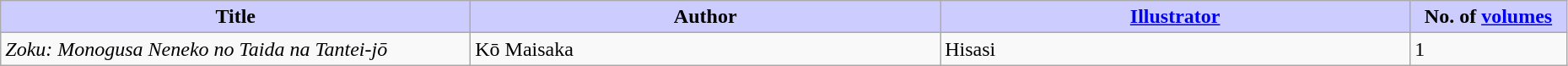<table class="wikitable" style="width: 98%;">
<tr>
<th width=30% style="background:#ccf;">Title</th>
<th width=30% style="background:#ccf;">Author</th>
<th width=30% style="background:#ccf;"><a href='#'>Illustrator</a></th>
<th width=10% style="background:#ccf;">No. of <a href='#'>volumes</a></th>
</tr>
<tr>
<td><em>Zoku: Monogusa Neneko no Taida na Tantei-jō</em></td>
<td>Kō Maisaka</td>
<td>Hisasi</td>
<td>1</td>
</tr>
</table>
